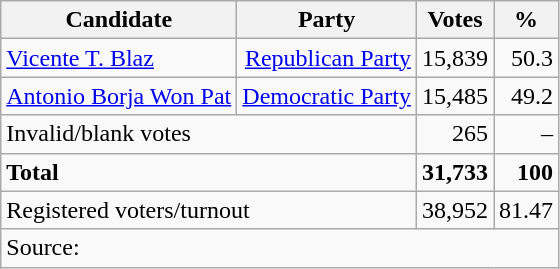<table class=wikitable style=text-align:right>
<tr>
<th>Candidate</th>
<th>Party</th>
<th>Votes</th>
<th>%</th>
</tr>
<tr>
<td align=left><a href='#'>Vicente T. Blaz</a></td>
<td><a href='#'>Republican Party</a></td>
<td>15,839</td>
<td>50.3</td>
</tr>
<tr>
<td align=left><a href='#'>Antonio Borja Won Pat</a></td>
<td><a href='#'>Democratic Party</a></td>
<td>15,485</td>
<td>49.2</td>
</tr>
<tr>
<td align=left colspan=2>Invalid/blank votes</td>
<td>265</td>
<td>–</td>
</tr>
<tr>
<td align=left colspan=2><strong>Total</strong></td>
<td><strong>31,733</strong></td>
<td><strong>100</strong></td>
</tr>
<tr>
<td align=left colspan=2>Registered voters/turnout</td>
<td>38,952</td>
<td>81.47</td>
</tr>
<tr>
<td align=left colspan=4>Source: </td>
</tr>
</table>
